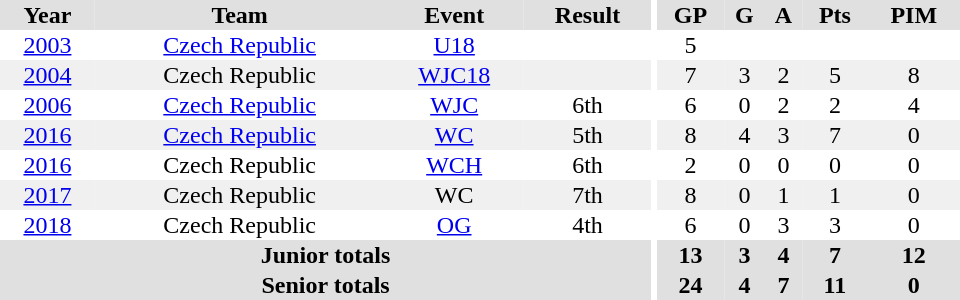<table border="0" cellpadding="1" cellspacing="0" ID="Table3" style="text-align:center; width:40em">
<tr ALIGN="center" bgcolor="#e0e0e0">
<th>Year</th>
<th>Team</th>
<th>Event</th>
<th>Result</th>
<th rowspan="99" bgcolor="#ffffff"></th>
<th>GP</th>
<th>G</th>
<th>A</th>
<th>Pts</th>
<th>PIM</th>
</tr>
<tr>
<td><a href='#'>2003</a></td>
<td><a href='#'>Czech Republic</a></td>
<td><a href='#'>U18</a></td>
<td></td>
<td>5</td>
<td></td>
<td></td>
<td></td>
<td></td>
</tr>
<tr bgcolor="#f0f0f0">
<td><a href='#'>2004</a></td>
<td>Czech Republic</td>
<td><a href='#'>WJC18</a></td>
<td></td>
<td>7</td>
<td>3</td>
<td>2</td>
<td>5</td>
<td>8</td>
</tr>
<tr>
<td><a href='#'>2006</a></td>
<td><a href='#'>Czech Republic</a></td>
<td><a href='#'>WJC</a></td>
<td>6th</td>
<td>6</td>
<td>0</td>
<td>2</td>
<td>2</td>
<td>4</td>
</tr>
<tr bgcolor="#f0f0f0">
<td><a href='#'>2016</a></td>
<td><a href='#'>Czech Republic</a></td>
<td><a href='#'>WC</a></td>
<td>5th</td>
<td>8</td>
<td>4</td>
<td>3</td>
<td>7</td>
<td>0</td>
</tr>
<tr>
<td><a href='#'>2016</a></td>
<td>Czech Republic</td>
<td><a href='#'>WCH</a></td>
<td>6th</td>
<td>2</td>
<td>0</td>
<td>0</td>
<td>0</td>
<td>0</td>
</tr>
<tr bgcolor="#f0f0f0">
<td><a href='#'>2017</a></td>
<td>Czech Republic</td>
<td>WC</td>
<td>7th</td>
<td>8</td>
<td>0</td>
<td>1</td>
<td>1</td>
<td>0</td>
</tr>
<tr>
<td><a href='#'>2018</a></td>
<td>Czech Republic</td>
<td><a href='#'>OG</a></td>
<td>4th</td>
<td>6</td>
<td>0</td>
<td>3</td>
<td>3</td>
<td>0</td>
</tr>
<tr bgcolor="#e0e0e0">
<th colspan="4">Junior totals</th>
<th>13</th>
<th>3</th>
<th>4</th>
<th>7</th>
<th>12</th>
</tr>
<tr bgcolor="#e0e0e0">
<th colspan="4">Senior totals</th>
<th>24</th>
<th>4</th>
<th>7</th>
<th>11</th>
<th>0</th>
</tr>
</table>
